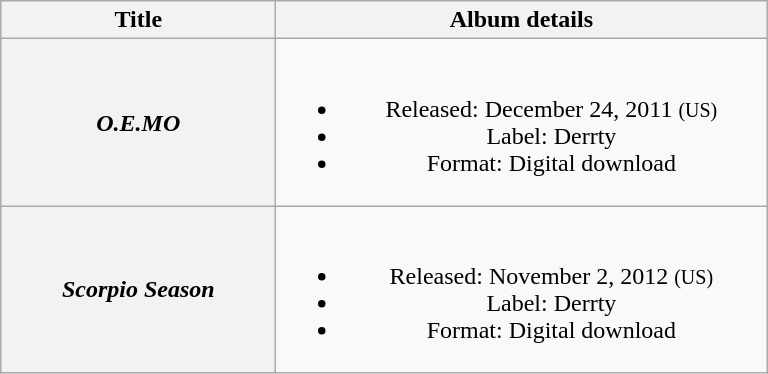<table class="wikitable plainrowheaders" style="text-align:center;" border="1">
<tr>
<th scope="col" style="width:11em;">Title</th>
<th scope="col" style="width:20em;">Album details</th>
</tr>
<tr>
<th scope="row"><em>O.E.MO</em></th>
<td><br><ul><li>Released: December 24, 2011 <small>(US)</small></li><li>Label: Derrty</li><li>Format: Digital download</li></ul></td>
</tr>
<tr>
<th scope="row"><em>Scorpio Season</em></th>
<td><br><ul><li>Released: November 2, 2012 <small>(US)</small></li><li>Label: Derrty</li><li>Format: Digital download</li></ul></td>
</tr>
</table>
